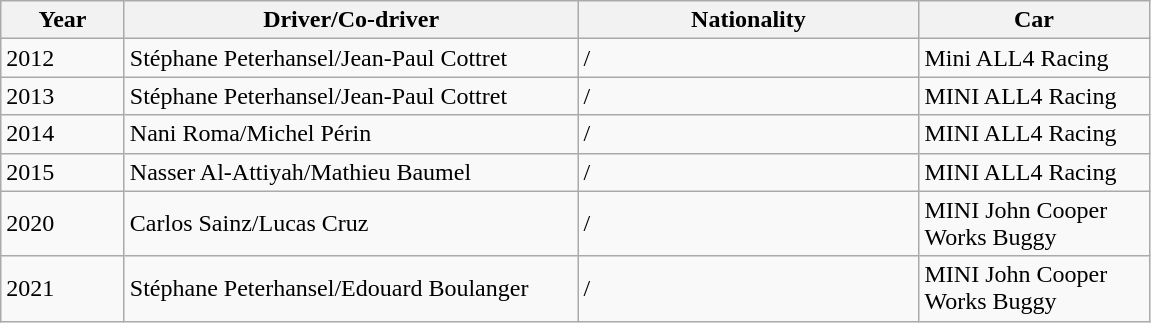<table class="wikitable">
<tr>
<th>Year</th>
<th>Driver/Co-driver</th>
<th>Nationality</th>
<th>Car</th>
</tr>
<tr>
<td style="width:75px;">2012</td>
<td style="width:295px;">Stéphane Peterhansel/Jean-Paul Cottret</td>
<td style="width:220px;"> / </td>
<td style="width:146px;">Mini ALL4 Racing</td>
</tr>
<tr>
<td>2013</td>
<td>Stéphane Peterhansel/Jean-Paul Cottret</td>
<td> / </td>
<td>MINI ALL4 Racing</td>
</tr>
<tr>
<td>2014</td>
<td>Nani Roma/Michel Périn</td>
<td> / </td>
<td>MINI ALL4 Racing</td>
</tr>
<tr>
<td>2015</td>
<td>Nasser Al-Attiyah/Mathieu Baumel</td>
<td> / </td>
<td>MINI ALL4 Racing</td>
</tr>
<tr>
<td>2020</td>
<td>Carlos Sainz/Lucas Cruz</td>
<td> / </td>
<td>MINI John Cooper Works Buggy</td>
</tr>
<tr>
<td>2021</td>
<td>Stéphane Peterhansel/Edouard Boulanger</td>
<td> / </td>
<td>MINI John Cooper Works Buggy</td>
</tr>
</table>
